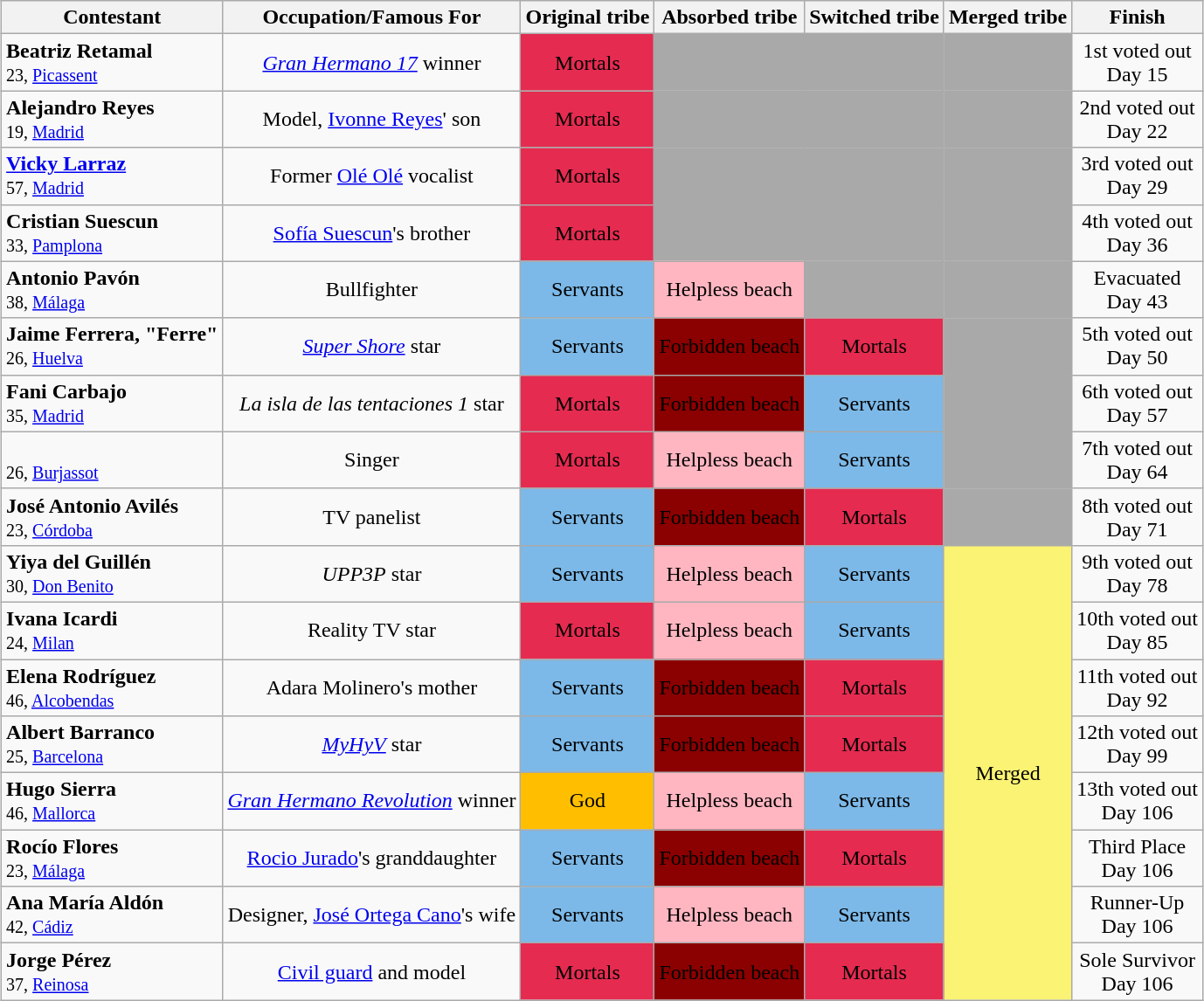<table class="wikitable" style="margin:auto; text-align:center">
<tr>
<th>Contestant</th>
<th>Occupation/Famous For</th>
<th>Original tribe</th>
<th>Absorbed tribe</th>
<th>Switched tribe</th>
<th>Merged tribe</th>
<th>Finish</th>
</tr>
<tr>
<td align="left"><strong>Beatriz Retamal</strong> <br><small>23, <a href='#'>Picassent</a></small></td>
<td><em><a href='#'>Gran Hermano 17</a></em> winner</td>
<td style="background-color:#E52B50;">Mortals</td>
<td style="background-color: darkgray;"></td>
<td style="background-color: darkgray;"></td>
<td style="background-color: darkgray;"></td>
<td>1st voted out<br>Day 15</td>
</tr>
<tr>
<td align="left"><strong>Alejandro Reyes</strong> <br><small>19, <a href='#'>Madrid</a></small></td>
<td>Model, <a href='#'>Ivonne Reyes</a>' son</td>
<td style="background-color:#E52B50;">Mortals</td>
<td style="background-color: darkgray;"></td>
<td style="background-color: darkgray;"></td>
<td style="background-color: darkgray;"></td>
<td>2nd voted out<br>Day 22</td>
</tr>
<tr>
<td align="left"><strong><a href='#'>Vicky Larraz</a></strong> <br><small>57, <a href='#'>Madrid</a></small></td>
<td>Former <a href='#'>Olé Olé</a> vocalist</td>
<td style="background-color:#E52B50;">Mortals</td>
<td style="background-color: darkgray;"></td>
<td style="background-color: darkgray;"></td>
<td style="background-color: darkgray;"></td>
<td>3rd voted out<br>Day 29</td>
</tr>
<tr>
<td align="left"><strong>Cristian Suescun</strong> <br><small>33, <a href='#'>Pamplona</a></small></td>
<td><a href='#'>Sofía Suescun</a>'s brother</td>
<td style="background-color:#E52B50;">Mortals</td>
<td style="background-color: darkgray;"></td>
<td style="background-color: darkgray;"></td>
<td style="background-color: darkgray;"></td>
<td>4th voted out<br>Day 36</td>
</tr>
<tr>
<td align="left"><strong>Antonio Pavón</strong> <br><small>38, <a href='#'>Málaga</a></small></td>
<td>Bullfighter</td>
<td style="background-color:#7CB9E8;">Servants</td>
<td style="background-color:lightpink;">Helpless beach</td>
<td style="background-color: darkgray;"></td>
<td style="background-color: darkgray;"></td>
<td>Evacuated<br>Day 43</td>
</tr>
<tr>
<td align="left"><strong>Jaime Ferrera, "Ferre"</strong> <br><small>26, <a href='#'>Huelva</a></small></td>
<td><em><a href='#'>Super Shore</a></em> star</td>
<td style="background-color:#7CB9E8;">Servants</td>
<td style="background-color: darkred;"><span>Forbidden beach</span></td>
<td style="background-color:#E52B50;">Mortals</td>
<td style="background-color: darkgray;"></td>
<td>5th voted out<br>Day 50</td>
</tr>
<tr>
<td align="left"><strong>Fani Carbajo</strong> <br><small>35, <a href='#'>Madrid</a></small></td>
<td><em>La isla de las tentaciones 1</em> star</td>
<td style="background-color:#E52B50;">Mortals</td>
<td style="background-color: darkred;"><span>Forbidden beach</span></td>
<td style="background-color:#7CB9E8;">Servants</td>
<td style="background-color: darkgray;"></td>
<td>6th voted out<br>Day 57</td>
</tr>
<tr>
<td align="left"><strong></strong> <br><small>26, <a href='#'>Burjassot</a></small></td>
<td>Singer</td>
<td style="background-color:#E52B50;">Mortals</td>
<td style="background-color:lightpink;">Helpless beach</td>
<td style="background-color:#7CB9E8;">Servants</td>
<td style="background-color: darkgray;"></td>
<td>7th voted out<br>Day 64</td>
</tr>
<tr>
<td align="left"><strong>José Antonio Avilés</strong> <br><small>23, <a href='#'>Córdoba</a></small></td>
<td>TV panelist</td>
<td style="background-color:#7CB9E8;">Servants</td>
<td style="background-color: darkred;"><span>Forbidden beach</span></td>
<td style="background-color:#E52B50;">Mortals</td>
<td style="background-color: darkgray;"></td>
<td>8th voted out<br>Day 71</td>
</tr>
<tr>
<td align="left"><strong>Yiya del Guillén</strong> <br><small>30, <a href='#'>Don Benito</a></small></td>
<td><em>UPP3P</em> star</td>
<td style="background-color:#7CB9E8;">Servants</td>
<td style="background-color:lightpink;">Helpless beach</td>
<td style="background-color:#7CB9E8;">Servants</td>
<td bgcolor="#FBF373" rowspan=8 align="center">Merged</td>
<td>9th voted out<br>Day 78</td>
</tr>
<tr>
<td align="left"><strong>Ivana Icardi</strong> <br><small>24,  <a href='#'>Milan</a></small></td>
<td>Reality TV star</td>
<td style="background-color:#E52B50;">Mortals</td>
<td style="background-color:lightpink;">Helpless beach</td>
<td style="background-color:#7CB9E8;">Servants</td>
<td>10th voted out<br>Day 85</td>
</tr>
<tr>
<td align="left"><strong>Elena Rodríguez</strong> <br><small>46, <a href='#'>Alcobendas</a></small></td>
<td>Adara Molinero's mother</td>
<td style="background-color:#7CB9E8;">Servants</td>
<td style="background-color: darkred;"><span>Forbidden beach</span></td>
<td style="background-color:#E52B50;">Mortals</td>
<td>11th voted out<br>Day 92</td>
</tr>
<tr>
<td align="left"><strong>Albert Barranco</strong> <br><small>25, <a href='#'>Barcelona</a></small></td>
<td><em><a href='#'>MyHyV</a></em> star</td>
<td style="background-color:#7CB9E8;">Servants</td>
<td style="background-color: darkred;"><span>Forbidden beach</span></td>
<td style="background-color:#E52B50;">Mortals</td>
<td>12th voted out<br>Day 99</td>
</tr>
<tr>
<td align="left"><strong>Hugo Sierra</strong> <br><small>46,  <a href='#'>Mallorca</a></small></td>
<td><em><a href='#'>Gran Hermano Revolution</a></em> winner</td>
<td style="background-color:#FFBF00;">God</td>
<td style="background-color:lightpink;">Helpless beach</td>
<td style="background-color:#7CB9E8;">Servants</td>
<td>13th voted out<br>Day 106</td>
</tr>
<tr>
<td align="left"><strong>Rocío Flores</strong> <br><small>23, <a href='#'>Málaga</a></small></td>
<td><a href='#'>Rocio Jurado</a>'s granddaughter</td>
<td style="background-color:#7CB9E8;">Servants</td>
<td style="background-color: darkred;"><span>Forbidden beach</span></td>
<td style="background-color:#E52B50;">Mortals</td>
<td>Third Place<br>Day 106</td>
</tr>
<tr>
<td align="left"><strong>Ana María Aldón</strong> <br><small>42, <a href='#'>Cádiz</a></small></td>
<td>Designer, <a href='#'>José Ortega Cano</a>'s wife</td>
<td style="background-color:#7CB9E8;">Servants</td>
<td style="background-color:lightpink;">Helpless beach</td>
<td style="background-color:#7CB9E8;">Servants</td>
<td>Runner-Up<br>Day 106</td>
</tr>
<tr>
<td align="left"><strong>Jorge Pérez</strong> <br><small>37, <a href='#'>Reinosa</a></small></td>
<td><a href='#'>Civil guard</a> and model</td>
<td style="background-color:#E52B50;">Mortals</td>
<td style="background-color: darkred;"><span>Forbidden beach</span></td>
<td style="background-color:#E52B50;">Mortals</td>
<td>Sole Survivor<br>Day 106</td>
</tr>
</table>
